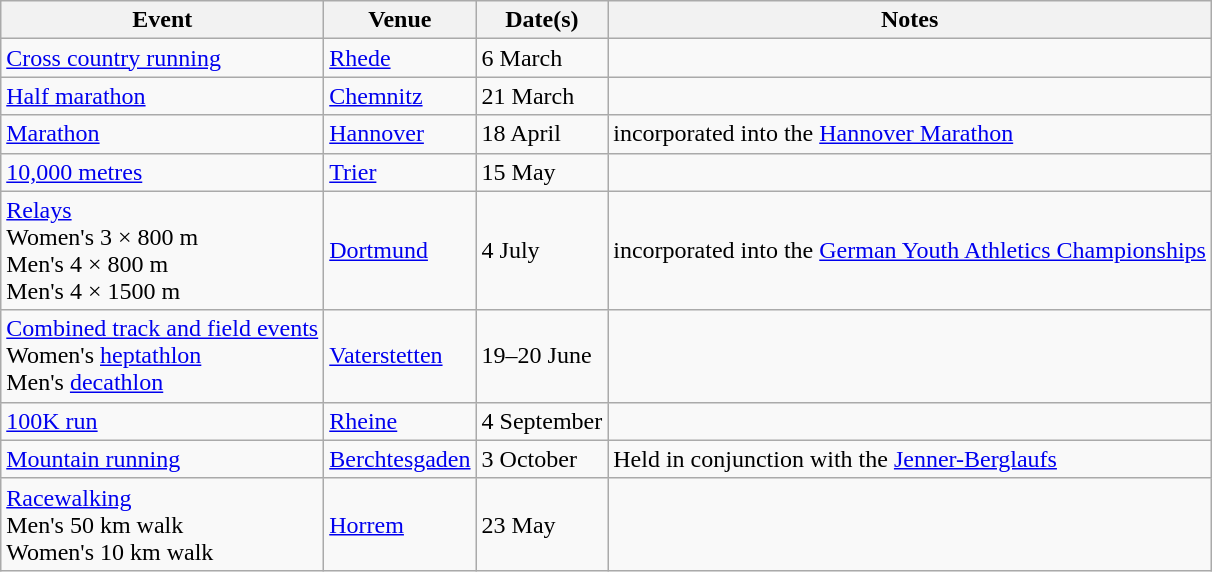<table class=wikitable>
<tr>
<th>Event</th>
<th>Venue</th>
<th>Date(s)</th>
<th>Notes</th>
</tr>
<tr>
<td><a href='#'>Cross country running</a></td>
<td><a href='#'>Rhede</a></td>
<td>6 March</td>
<td></td>
</tr>
<tr>
<td><a href='#'>Half marathon</a></td>
<td><a href='#'>Chemnitz</a></td>
<td>21 March</td>
<td></td>
</tr>
<tr>
<td><a href='#'>Marathon</a></td>
<td><a href='#'>Hannover</a></td>
<td>18 April</td>
<td>incorporated into the <a href='#'>Hannover Marathon</a></td>
</tr>
<tr>
<td><a href='#'>10,000 metres</a></td>
<td><a href='#'>Trier</a></td>
<td>15 May</td>
<td></td>
</tr>
<tr>
<td><a href='#'>Relays</a><br>Women's 3 × 800 m<br>Men's 4 × 800 m<br>Men's 4 × 1500 m</td>
<td><a href='#'>Dortmund</a></td>
<td>4 July</td>
<td>incorporated into the <a href='#'>German Youth Athletics Championships</a></td>
</tr>
<tr>
<td><a href='#'>Combined track and field events</a><br>Women's <a href='#'>heptathlon</a><br>Men's <a href='#'>decathlon</a></td>
<td><a href='#'>Vaterstetten</a></td>
<td>19–20 June</td>
<td></td>
</tr>
<tr>
<td><a href='#'>100K run</a></td>
<td><a href='#'>Rheine</a></td>
<td>4 September</td>
<td></td>
</tr>
<tr>
<td><a href='#'>Mountain running</a></td>
<td><a href='#'>Berchtesgaden</a></td>
<td>3 October</td>
<td>Held in conjunction with the <a href='#'>Jenner-Berglaufs</a></td>
</tr>
<tr>
<td><a href='#'>Racewalking</a><br>Men's 50 km walk<br>Women's 10 km walk</td>
<td><a href='#'>Horrem</a></td>
<td>23 May</td>
<td></td>
</tr>
</table>
